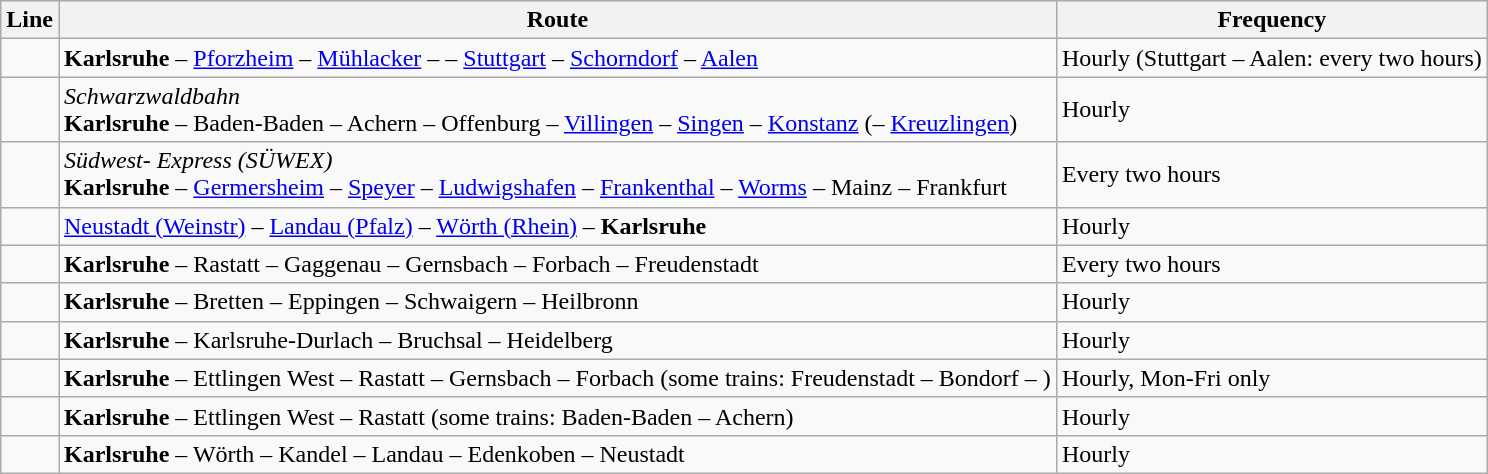<table class="wikitable">
<tr>
<th>Line</th>
<th>Route</th>
<th>Frequency</th>
</tr>
<tr>
<td></td>
<td><strong>Karlsruhe</strong> – <a href='#'>Pforzheim</a> – <a href='#'>Mühlacker</a> – <a href='#'></a> – <a href='#'>Stuttgart</a> – <a href='#'>Schorndorf</a> – <a href='#'>Aalen</a></td>
<td>Hourly (Stuttgart – Aalen: every two hours)</td>
</tr>
<tr>
<td></td>
<td><em>Schwarzwaldbahn</em><br><strong>Karlsruhe</strong> – Baden-Baden – Achern – Offenburg – <a href='#'>Villingen</a> – <a href='#'>Singen</a> – <a href='#'>Konstanz</a> (– <a href='#'>Kreuzlingen</a>)</td>
<td>Hourly</td>
</tr>
<tr>
<td></td>
<td><em>Südwest- Express (SÜWEX)</em><br><strong>Karlsruhe</strong> – <a href='#'>Germersheim</a> – <a href='#'>Speyer</a> – <a href='#'>Ludwigshafen</a> – <a href='#'>Frankenthal</a> – <a href='#'>Worms</a> – Mainz – Frankfurt</td>
<td>Every two hours</td>
</tr>
<tr>
<td></td>
<td><a href='#'>Neustadt (Weinstr)</a> – <a href='#'>Landau (Pfalz)</a> – <a href='#'>Wörth (Rhein)</a> – <strong>Karlsruhe</strong></td>
<td>Hourly</td>
</tr>
<tr>
<td></td>
<td><strong>Karlsruhe</strong> – Rastatt – Gaggenau – Gernsbach – Forbach – Freudenstadt</td>
<td>Every two hours</td>
</tr>
<tr>
<td></td>
<td><strong> Karlsruhe</strong> – Bretten – Eppingen – Schwaigern – Heilbronn</td>
<td>Hourly</td>
</tr>
<tr>
<td></td>
<td><strong>Karlsruhe</strong>  – Karlsruhe-Durlach – Bruchsal – Heidelberg</td>
<td>Hourly</td>
</tr>
<tr>
<td></td>
<td><strong>Karlsruhe</strong> – Ettlingen West – Rastatt – Gernsbach – Forbach (some trains: Freudenstadt – Bondorf – )</td>
<td>Hourly, Mon-Fri only</td>
</tr>
<tr>
<td></td>
<td><strong>Karlsruhe</strong> – Ettlingen West – Rastatt (some trains: Baden-Baden – Achern)</td>
<td>Hourly</td>
</tr>
<tr>
<td></td>
<td><strong>Karlsruhe</strong> – Wörth – Kandel – Landau – Edenkoben – Neustadt</td>
<td>Hourly</td>
</tr>
</table>
